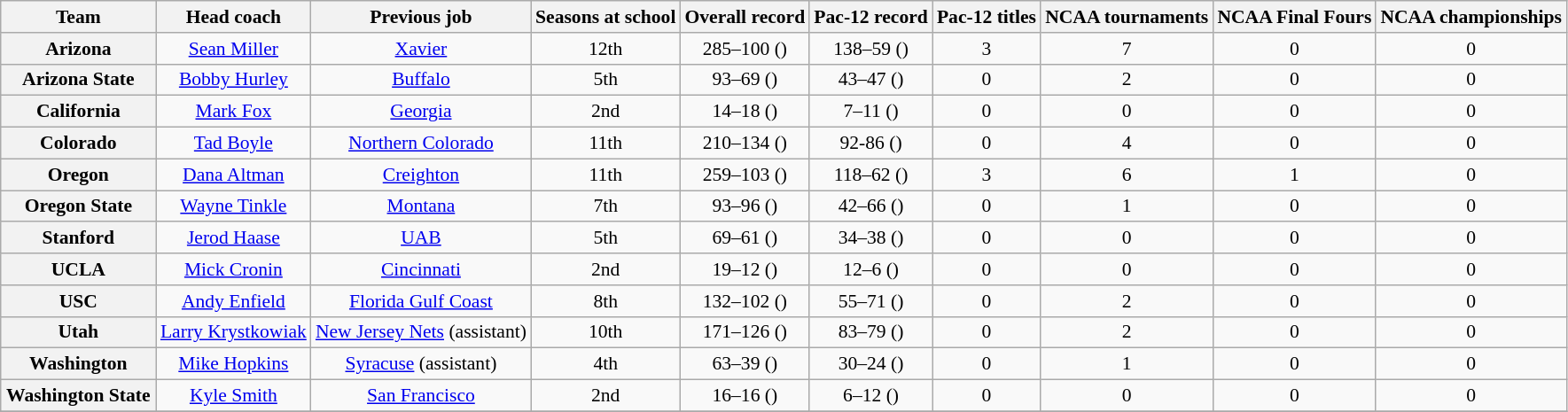<table class="wikitable sortable" style="text-align: center;font-size:90%;">
<tr>
<th width="110">Team</th>
<th>Head coach</th>
<th>Previous job</th>
<th>Seasons at school</th>
<th>Overall record</th>
<th>Pac-12 record</th>
<th>Pac-12 titles</th>
<th>NCAA tournaments</th>
<th>NCAA Final Fours</th>
<th>NCAA championships</th>
</tr>
<tr>
<th style=>Arizona</th>
<td><a href='#'>Sean Miller</a></td>
<td><a href='#'>Xavier</a></td>
<td>12th</td>
<td>285–100 ()</td>
<td>138–59 ()</td>
<td>3</td>
<td>7</td>
<td>0</td>
<td>0</td>
</tr>
<tr>
<th style=>Arizona State</th>
<td><a href='#'>Bobby Hurley</a></td>
<td><a href='#'>Buffalo</a></td>
<td>5th</td>
<td>93–69 ()</td>
<td>43–47 ()</td>
<td>0</td>
<td>2</td>
<td>0</td>
<td>0</td>
</tr>
<tr>
<th style=>California</th>
<td><a href='#'>Mark Fox</a></td>
<td><a href='#'>Georgia</a></td>
<td>2nd</td>
<td>14–18 ()</td>
<td>7–11  ()</td>
<td>0</td>
<td>0</td>
<td>0</td>
<td>0</td>
</tr>
<tr>
<th style=>Colorado</th>
<td><a href='#'>Tad Boyle</a></td>
<td><a href='#'>Northern Colorado</a></td>
<td>11th</td>
<td>210–134 ()</td>
<td>92-86 ()</td>
<td>0</td>
<td>4</td>
<td>0</td>
<td>0</td>
</tr>
<tr>
<th style=>Oregon</th>
<td><a href='#'>Dana Altman</a></td>
<td><a href='#'>Creighton</a></td>
<td>11th</td>
<td>259–103 ()</td>
<td>118–62 ()</td>
<td>3</td>
<td>6</td>
<td>1</td>
<td>0</td>
</tr>
<tr>
<th style=>Oregon State</th>
<td><a href='#'>Wayne Tinkle</a></td>
<td><a href='#'>Montana</a></td>
<td>7th</td>
<td>93–96 ()</td>
<td>42–66 ()</td>
<td>0</td>
<td>1</td>
<td>0</td>
<td>0</td>
</tr>
<tr>
<th style=>Stanford</th>
<td><a href='#'>Jerod Haase</a></td>
<td><a href='#'>UAB</a></td>
<td>5th</td>
<td>69–61 ()</td>
<td>34–38 ()</td>
<td>0</td>
<td>0</td>
<td>0</td>
<td>0</td>
</tr>
<tr>
<th style=>UCLA</th>
<td><a href='#'>Mick Cronin</a></td>
<td><a href='#'>Cincinnati</a></td>
<td>2nd</td>
<td>19–12 ()</td>
<td>12–6  ()</td>
<td>0</td>
<td>0</td>
<td>0</td>
<td>0</td>
</tr>
<tr>
<th style=>USC</th>
<td><a href='#'>Andy Enfield</a></td>
<td><a href='#'>Florida Gulf Coast</a></td>
<td>8th</td>
<td>132–102 ()</td>
<td>55–71 ()</td>
<td>0</td>
<td>2</td>
<td>0</td>
<td>0</td>
</tr>
<tr>
<th style=>Utah</th>
<td><a href='#'>Larry Krystkowiak</a></td>
<td><a href='#'>New Jersey Nets</a> (assistant)</td>
<td>10th</td>
<td>171–126 ()</td>
<td>83–79  ()</td>
<td>0</td>
<td>2</td>
<td>0</td>
<td>0</td>
</tr>
<tr>
<th style=>Washington</th>
<td><a href='#'>Mike Hopkins</a></td>
<td><a href='#'>Syracuse</a> (assistant)</td>
<td>4th</td>
<td>63–39 ()</td>
<td>30–24  ()</td>
<td>0</td>
<td>1</td>
<td>0</td>
<td>0</td>
</tr>
<tr>
<th style=>Washington State</th>
<td><a href='#'>Kyle Smith</a></td>
<td><a href='#'>San Francisco</a></td>
<td>2nd</td>
<td>16–16 ()</td>
<td>6–12  ()</td>
<td>0</td>
<td>0</td>
<td>0</td>
<td>0</td>
</tr>
<tr>
</tr>
</table>
